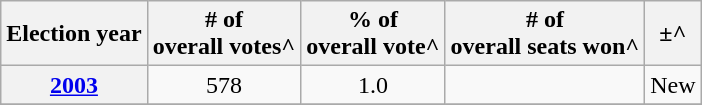<table class=wikitable style=text-align:center>
<tr>
<th>Election year</th>
<th># of<br>overall votes^</th>
<th>% of<br>overall vote^</th>
<th># of<br>overall seats won^</th>
<th>±^</th>
</tr>
<tr>
<th><a href='#'>2003</a></th>
<td>578</td>
<td>1.0</td>
<td></td>
<td>New</td>
</tr>
<tr>
</tr>
</table>
